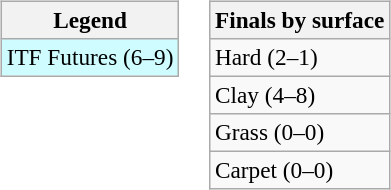<table>
<tr valign=top>
<td><br><table class=wikitable style=font-size:97%>
<tr>
<th>Legend</th>
</tr>
<tr bgcolor=cffcff>
<td>ITF Futures (6–9)</td>
</tr>
</table>
</td>
<td><br><table class=wikitable style=font-size:97%>
<tr>
<th>Finals by surface</th>
</tr>
<tr>
<td>Hard (2–1)</td>
</tr>
<tr>
<td>Clay (4–8)</td>
</tr>
<tr>
<td>Grass (0–0)</td>
</tr>
<tr>
<td>Carpet (0–0)</td>
</tr>
</table>
</td>
</tr>
</table>
